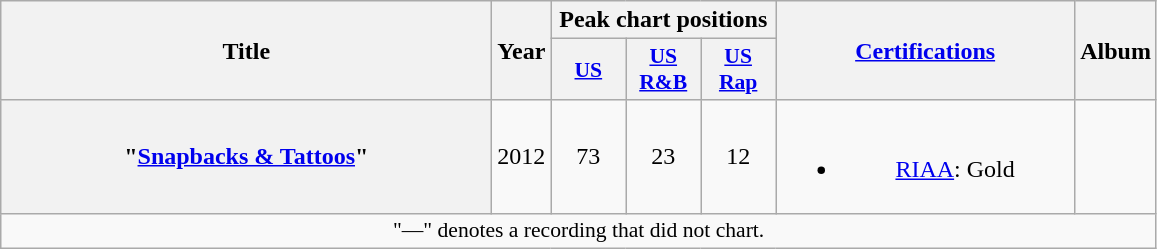<table class="wikitable plainrowheaders" style="text-align:center;">
<tr>
<th scope="col" rowspan="2" style="width:20em;">Title</th>
<th scope="col" rowspan="2">Year</th>
<th scope="col" colspan="3">Peak chart positions</th>
<th scope="col" rowspan="2" style="width:12em;"><a href='#'>Certifications</a></th>
<th scope="col" rowspan="2">Album</th>
</tr>
<tr>
<th style="width:3em;font-size:90%;"><a href='#'>US</a><br></th>
<th style="width:3em;font-size:90%;"><a href='#'>US<br>R&B</a><br></th>
<th style="width:3em;font-size:90%;"><a href='#'>US<br>Rap</a><br></th>
</tr>
<tr>
<th scope="row">"<a href='#'>Snapbacks & Tattoos</a>"<br></th>
<td>2012</td>
<td>73</td>
<td>23</td>
<td>12</td>
<td><br><ul><li><a href='#'>RIAA</a>: Gold</li></ul></td>
<td></td>
</tr>
<tr>
<td colspan="14" style="font-size:90%">"—" denotes a recording that did not chart.</td>
</tr>
</table>
